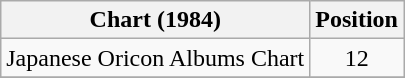<table class="wikitable sortable">
<tr>
<th>Chart (1984)</th>
<th>Position</th>
</tr>
<tr>
<td>Japanese Oricon Albums Chart</td>
<td align="center">12</td>
</tr>
<tr>
</tr>
</table>
